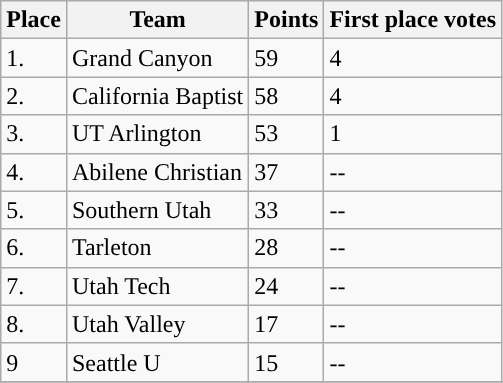<table class="wikitable">
<tr>
<th>Place</th>
<th>Team</th>
<th>Points</th>
<th>First place votes</th>
</tr>
<tr>
<td>1.</td>
<td>Grand Canyon</td>
<td>59</td>
<td>4</td>
</tr>
<tr>
<td>2.</td>
<td>California Baptist</td>
<td>58</td>
<td>4</td>
</tr>
<tr>
<td>3.</td>
<td>UT Arlington</td>
<td>53</td>
<td>1</td>
</tr>
<tr>
<td>4.</td>
<td>Abilene Christian</td>
<td>37</td>
<td>--</td>
</tr>
<tr>
<td>5.</td>
<td>Southern Utah</td>
<td>33</td>
<td>--</td>
</tr>
<tr>
<td>6.</td>
<td>Tarleton</td>
<td>28</td>
<td>--</td>
</tr>
<tr>
<td>7.</td>
<td>Utah Tech</td>
<td>24</td>
<td>--</td>
</tr>
<tr>
<td>8.</td>
<td>Utah Valley</td>
<td>17</td>
<td>--</td>
</tr>
<tr>
<td>9</td>
<td>Seattle U</td>
<td>15</td>
<td>--</td>
</tr>
<tr>
</tr>
</table>
